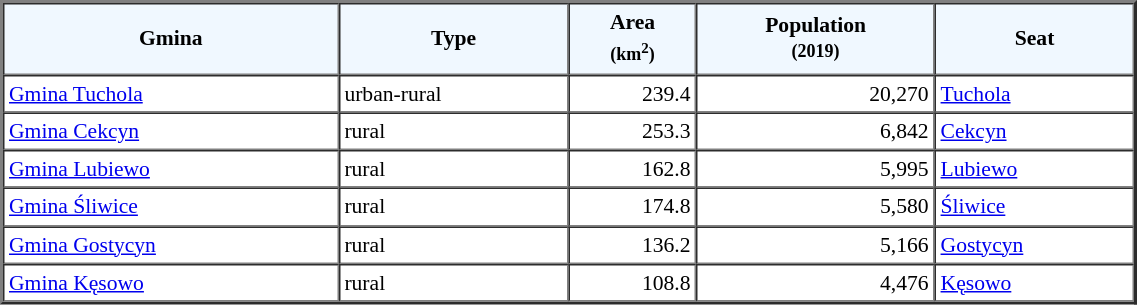<table width="60%" border="2" cellpadding="3" cellspacing="0" style="font-size:90%;line-height:120%;">
<tr bgcolor="F0F8FF">
<td style="text-align:center;"><strong>Gmina</strong></td>
<td style="text-align:center;"><strong>Type</strong></td>
<td style="text-align:center;"><strong>Area<br><small>(km<sup>2</sup>)</small></strong></td>
<td style="text-align:center;"><strong>Population<br><small>(2019)</small></strong></td>
<td style="text-align:center;"><strong>Seat</strong></td>
</tr>
<tr>
<td><a href='#'>Gmina Tuchola</a></td>
<td>urban-rural</td>
<td style="text-align:right;">239.4</td>
<td style="text-align:right;">20,270</td>
<td><a href='#'>Tuchola</a></td>
</tr>
<tr>
<td><a href='#'>Gmina Cekcyn</a></td>
<td>rural</td>
<td style="text-align:right;">253.3</td>
<td style="text-align:right;">6,842</td>
<td><a href='#'>Cekcyn</a></td>
</tr>
<tr>
<td><a href='#'>Gmina Lubiewo</a></td>
<td>rural</td>
<td style="text-align:right;">162.8</td>
<td style="text-align:right;">5,995</td>
<td><a href='#'>Lubiewo</a></td>
</tr>
<tr>
<td><a href='#'>Gmina Śliwice</a></td>
<td>rural</td>
<td style="text-align:right;">174.8</td>
<td style="text-align:right;">5,580</td>
<td><a href='#'>Śliwice</a></td>
</tr>
<tr>
<td><a href='#'>Gmina Gostycyn</a></td>
<td>rural</td>
<td style="text-align:right;">136.2</td>
<td style="text-align:right;">5,166</td>
<td><a href='#'>Gostycyn</a></td>
</tr>
<tr>
<td><a href='#'>Gmina Kęsowo</a></td>
<td>rural</td>
<td style="text-align:right;">108.8</td>
<td style="text-align:right;">4,476</td>
<td><a href='#'>Kęsowo</a></td>
</tr>
<tr>
</tr>
</table>
